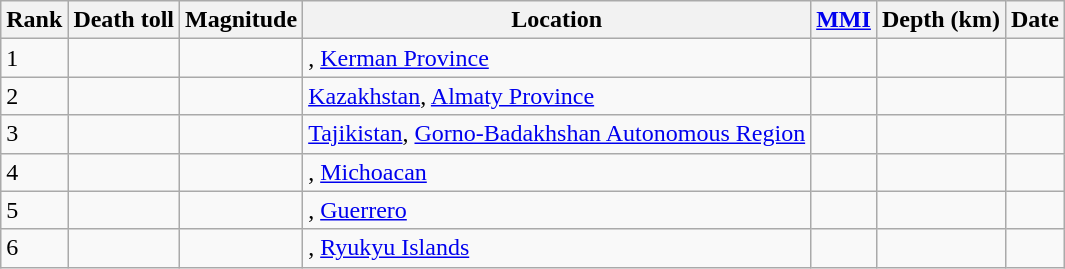<table class="sortable wikitable" style="font-size:100%;">
<tr>
<th>Rank</th>
<th>Death toll</th>
<th>Magnitude</th>
<th>Location</th>
<th><a href='#'>MMI</a></th>
<th>Depth (km)</th>
<th>Date</th>
</tr>
<tr>
<td>1</td>
<td></td>
<td></td>
<td>, <a href='#'>Kerman Province</a></td>
<td></td>
<td></td>
<td></td>
</tr>
<tr>
<td>2</td>
<td></td>
<td></td>
<td> <a href='#'>Kazakhstan</a>, <a href='#'>Almaty Province</a></td>
<td></td>
<td></td>
<td></td>
</tr>
<tr>
<td>3</td>
<td></td>
<td></td>
<td> <a href='#'>Tajikistan</a>, <a href='#'>Gorno-Badakhshan Autonomous Region</a></td>
<td></td>
<td></td>
<td></td>
</tr>
<tr>
<td>4</td>
<td></td>
<td></td>
<td>, <a href='#'>Michoacan</a></td>
<td></td>
<td></td>
<td></td>
</tr>
<tr>
<td>5</td>
<td></td>
<td></td>
<td>, <a href='#'>Guerrero</a></td>
<td></td>
<td></td>
<td></td>
</tr>
<tr>
<td>6</td>
<td></td>
<td></td>
<td>, <a href='#'>Ryukyu Islands</a></td>
<td></td>
<td></td>
<td></td>
</tr>
</table>
